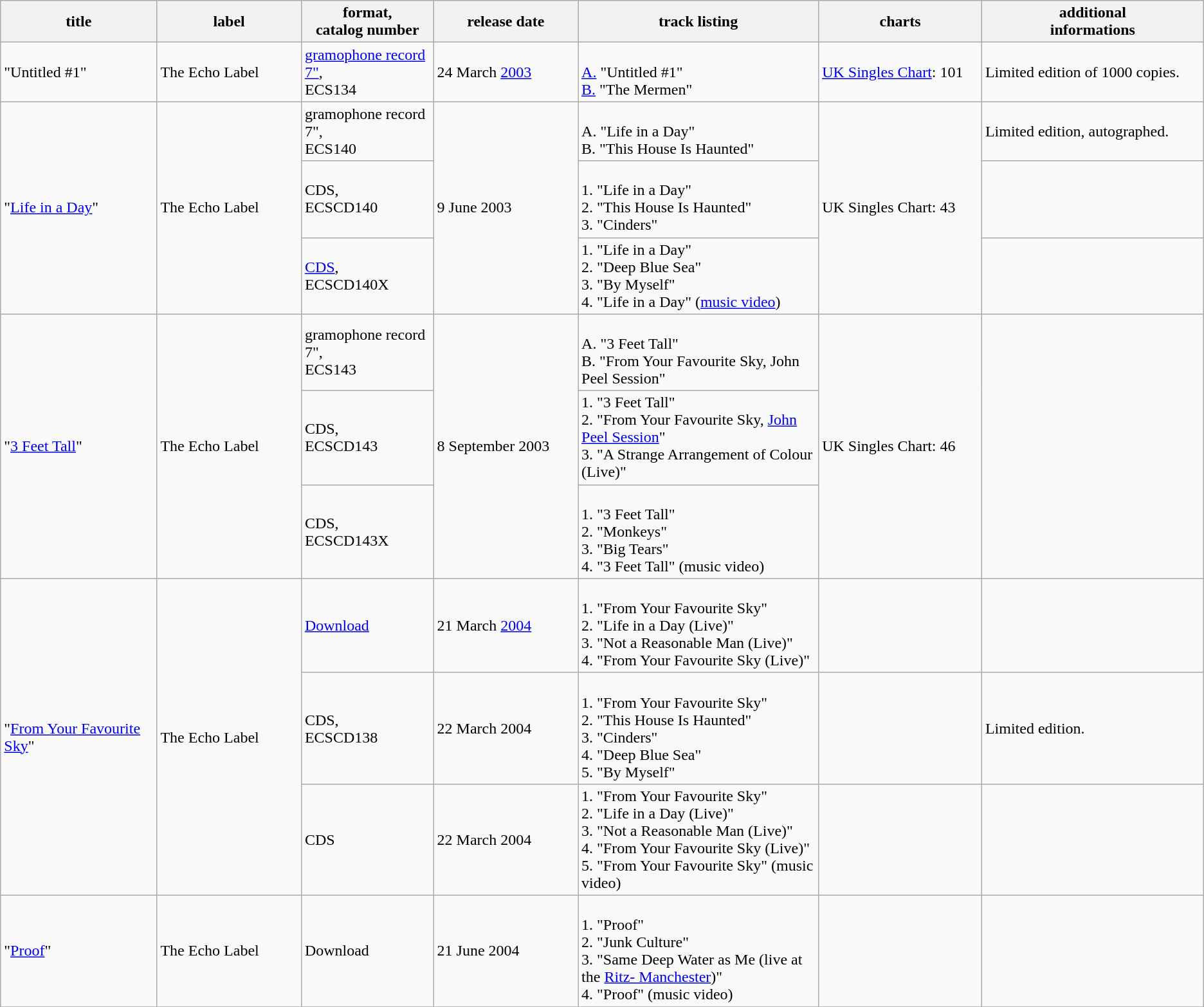<table class="wikitable">
<tr>
<th style="width: 13%">title</th>
<th style="width: 12%">label</th>
<th style="width: 11%">format,<br>catalog number</th>
<th style="width: 12%">release date</th>
<th style="width: 20%">track listing</th>
<th>charts</th>
<th>additional<br>informations</th>
</tr>
<tr>
<td>"Untitled #1"</td>
<td>The Echo Label</td>
<td><a href='#'>gramophone record 7"</a>,<br>ECS134</td>
<td>24 March <a href='#'>2003</a></td>
<td><br><a href='#'>A.</a> "Untitled #1"<br><a href='#'>B.</a> "The Mermen"</td>
<td><a href='#'>UK Singles Chart</a>: 101</td>
<td>Limited edition of 1000 copies.</td>
</tr>
<tr>
<td rowspan="3">"<a href='#'>Life in a Day</a>"</td>
<td rowspan="3">The Echo Label</td>
<td>gramophone record 7",<br>ECS140</td>
<td rowspan="3">9 June 2003</td>
<td><br>A. "Life in a Day"<br>B. "This House Is Haunted"</td>
<td rowspan="3">UK Singles Chart: 43</td>
<td>Limited edition, autographed.</td>
</tr>
<tr>
<td>CDS,<br>ECSCD140</td>
<td><br>1. "Life in a Day"<br>2. "This House Is Haunted"<br>3. "Cinders"</td>
<td></td>
</tr>
<tr>
<td><a href='#'>CDS</a>,<br>ECSCD140X</td>
<td>1. "Life in a Day"<br>2. "Deep Blue Sea"<br>3. "By Myself"<br>4. "Life in a Day" (<a href='#'>music video</a>)</td>
<td></td>
</tr>
<tr>
<td rowspan="3">"<a href='#'>3 Feet Tall</a>"</td>
<td rowspan="3">The Echo Label</td>
<td>gramophone record 7",<br>ECS143</td>
<td rowspan="3">8 September 2003</td>
<td><br>A. "3 Feet Tall"<br>B. "From Your Favourite Sky, John Peel Session"</td>
<td rowspan="3">UK Singles Chart: 46</td>
<td rowspan="3"></td>
</tr>
<tr>
<td>CDS,<br>ECSCD143</td>
<td>1. "3 Feet Tall"<br>2. "From Your Favourite Sky, <a href='#'>John Peel Session</a>"<br>3. "A Strange Arrangement of Colour (Live)"</td>
</tr>
<tr>
<td>CDS,<br>ECSCD143X</td>
<td><br>1. "3 Feet Tall"<br>2. "Monkeys"<br>3. "Big Tears"<br>4. "3 Feet Tall" (music video)</td>
</tr>
<tr>
<td rowspan="3">"<a href='#'>From Your Favourite Sky</a>"</td>
<td rowspan="3">The Echo Label</td>
<td><a href='#'>Download</a></td>
<td>21 March <a href='#'>2004</a></td>
<td><br>1. "From Your Favourite Sky"<br>2. "Life in a Day (Live)"<br>3. "Not a Reasonable Man (Live)"<br>4. "From Your Favourite Sky (Live)"</td>
<td></td>
<td></td>
</tr>
<tr>
<td>CDS,<br>ECSCD138</td>
<td>22 March 2004</td>
<td><br>1. "From Your Favourite Sky"<br>2. "This House Is Haunted"<br>3. "Cinders"<br>4. "Deep Blue Sea"<br>5. "By Myself"</td>
<td></td>
<td>Limited edition.</td>
</tr>
<tr>
<td>CDS</td>
<td>22 March 2004</td>
<td>1. "From Your Favourite Sky"<br>2. "Life in a Day (Live)"<br>3. "Not a Reasonable Man (Live)"<br>4. "From Your Favourite Sky (Live)"<br>5. "From Your Favourite Sky" (music video)</td>
<td></td>
<td></td>
</tr>
<tr>
<td>"<a href='#'>Proof</a>"</td>
<td>The Echo Label</td>
<td>Download</td>
<td>21 June 2004</td>
<td><br>1. "Proof"<br>2. "Junk Culture"<br>3. "Same Deep Water as Me (live at the <a href='#'>Ritz- Manchester</a>)"<br>4. "Proof" (music video)</td>
<td></td>
<td></td>
</tr>
<tr>
</tr>
</table>
